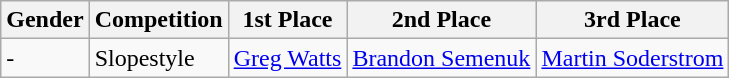<table class="wikitable">
<tr>
<th>Gender</th>
<th>Competition</th>
<th>1st Place</th>
<th>2nd Place</th>
<th>3rd Place</th>
</tr>
<tr>
<td>-</td>
<td>Slopestyle</td>
<td><a href='#'>Greg Watts</a></td>
<td><a href='#'>Brandon Semenuk</a></td>
<td><a href='#'>Martin Soderstrom</a></td>
</tr>
</table>
